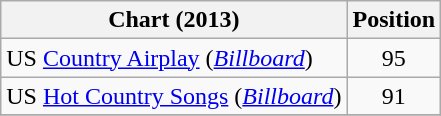<table class="wikitable sortable">
<tr>
<th scope="col">Chart (2013)</th>
<th scope="col">Position</th>
</tr>
<tr>
<td>US <a href='#'>Country Airplay</a> (<em><a href='#'>Billboard</a></em>)</td>
<td align="center">95</td>
</tr>
<tr>
<td>US <a href='#'>Hot Country Songs</a> (<em><a href='#'>Billboard</a></em>)</td>
<td align="center">91</td>
</tr>
<tr>
</tr>
</table>
